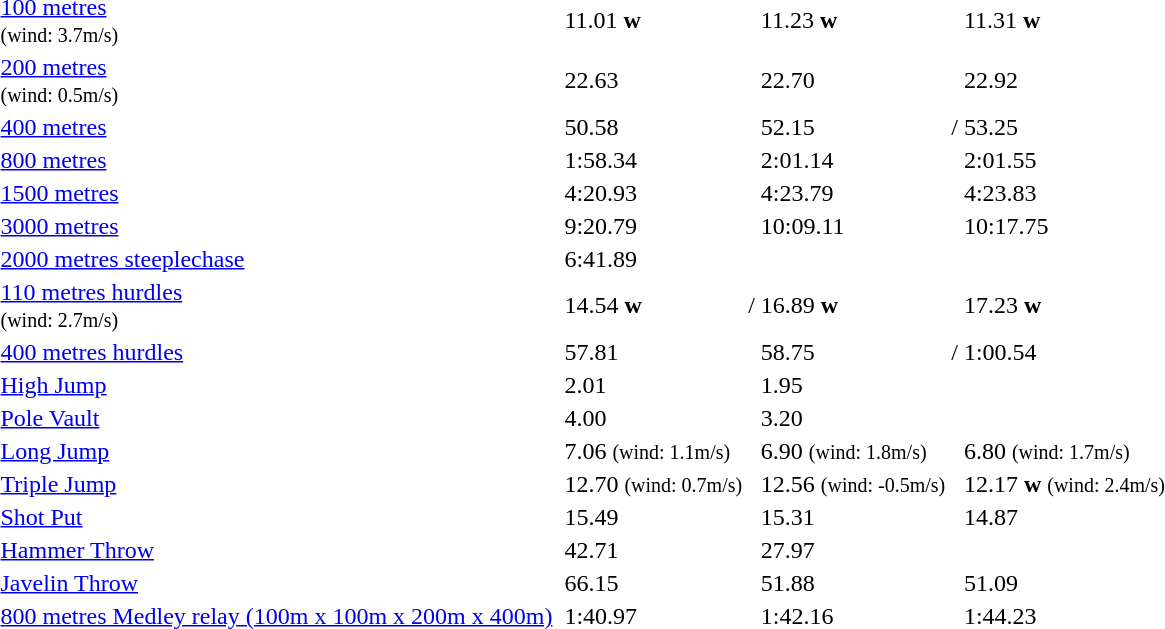<table>
<tr>
<td><a href='#'>100 metres</a> <br> <small>(wind: 3.7m/s)</small></td>
<td></td>
<td>11.01 <strong>w</strong></td>
<td></td>
<td>11.23 <strong>w</strong></td>
<td></td>
<td>11.31 <strong>w</strong></td>
</tr>
<tr>
<td><a href='#'>200 metres</a> <br> <small>(wind: 0.5m/s)</small></td>
<td></td>
<td>22.63</td>
<td></td>
<td>22.70</td>
<td></td>
<td>22.92</td>
</tr>
<tr>
<td><a href='#'>400 metres</a></td>
<td></td>
<td>50.58</td>
<td></td>
<td>52.15</td>
<td>/</td>
<td>53.25</td>
</tr>
<tr>
<td><a href='#'>800 metres</a></td>
<td></td>
<td>1:58.34</td>
<td></td>
<td>2:01.14</td>
<td></td>
<td>2:01.55</td>
</tr>
<tr>
<td><a href='#'>1500 metres</a></td>
<td></td>
<td>4:20.93</td>
<td></td>
<td>4:23.79</td>
<td></td>
<td>4:23.83</td>
</tr>
<tr>
<td><a href='#'>3000 metres</a></td>
<td></td>
<td>9:20.79</td>
<td></td>
<td>10:09.11</td>
<td></td>
<td>10:17.75</td>
</tr>
<tr>
<td><a href='#'>2000 metres steeplechase</a></td>
<td></td>
<td>6:41.89</td>
<td></td>
<td></td>
<td></td>
<td></td>
</tr>
<tr>
<td><a href='#'>110 metres hurdles</a> <br> <small>(wind: 2.7m/s)</small></td>
<td></td>
<td>14.54 <strong>w</strong></td>
<td>/</td>
<td>16.89 <strong>w</strong></td>
<td></td>
<td>17.23 <strong>w</strong></td>
</tr>
<tr>
<td><a href='#'>400 metres hurdles</a></td>
<td></td>
<td>57.81</td>
<td></td>
<td>58.75</td>
<td>/</td>
<td>1:00.54</td>
</tr>
<tr>
<td><a href='#'>High Jump</a></td>
<td></td>
<td>2.01</td>
<td> <br> </td>
<td>1.95</td>
<td></td>
<td></td>
</tr>
<tr>
<td><a href='#'>Pole Vault</a></td>
<td></td>
<td>4.00</td>
<td></td>
<td>3.20</td>
<td></td>
<td></td>
</tr>
<tr>
<td><a href='#'>Long Jump</a></td>
<td></td>
<td>7.06 <small>(wind: 1.1m/s)</small></td>
<td></td>
<td>6.90 <small>(wind: 1.8m/s)</small></td>
<td></td>
<td>6.80 <small>(wind: 1.7m/s)</small></td>
</tr>
<tr>
<td><a href='#'>Triple Jump</a></td>
<td></td>
<td>12.70 <small>(wind: 0.7m/s)</small></td>
<td></td>
<td>12.56 <small>(wind: -0.5m/s)</small></td>
<td></td>
<td>12.17 <strong>w</strong> <small>(wind: 2.4m/s)</small></td>
</tr>
<tr>
<td><a href='#'>Shot Put</a></td>
<td></td>
<td>15.49</td>
<td></td>
<td>15.31</td>
<td></td>
<td>14.87</td>
</tr>
<tr>
<td><a href='#'>Hammer Throw</a></td>
<td></td>
<td>42.71</td>
<td></td>
<td>27.97</td>
<td></td>
<td></td>
</tr>
<tr>
<td><a href='#'>Javelin Throw</a></td>
<td></td>
<td>66.15</td>
<td></td>
<td>51.88</td>
<td></td>
<td>51.09</td>
</tr>
<tr>
<td><a href='#'>800 metres Medley relay (100m x 100m x 200m x 400m)</a></td>
<td></td>
<td>1:40.97</td>
<td></td>
<td>1:42.16</td>
<td></td>
<td>1:44.23</td>
</tr>
</table>
